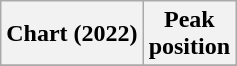<table class="wikitable plainrowheaders">
<tr>
<th scope="col">Chart (2022)</th>
<th scope="col">Peak<br>position</th>
</tr>
<tr>
</tr>
</table>
